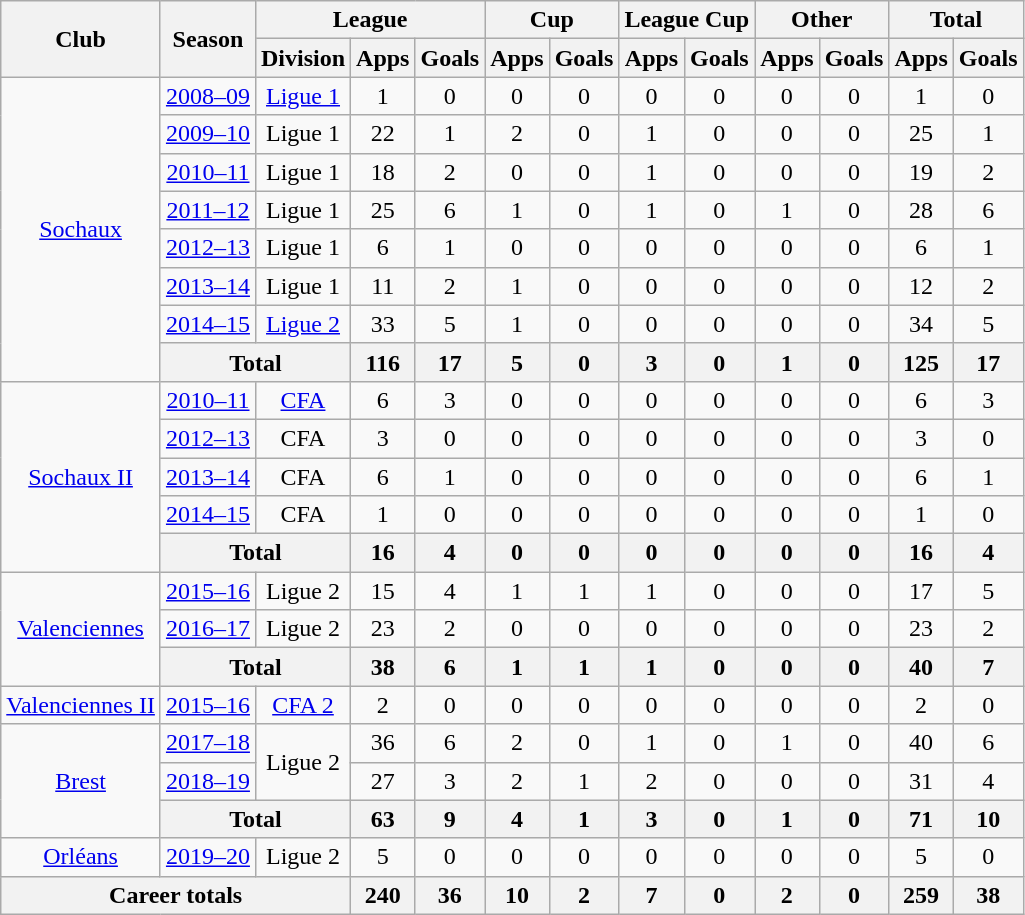<table class="wikitable" style="text-align: center">
<tr>
<th rowspan="2">Club</th>
<th rowspan="2">Season</th>
<th colspan="3">League</th>
<th colspan="2">Cup</th>
<th colspan="2">League Cup</th>
<th colspan="2">Other</th>
<th colspan="2">Total</th>
</tr>
<tr>
<th>Division</th>
<th>Apps</th>
<th>Goals</th>
<th>Apps</th>
<th>Goals</th>
<th>Apps</th>
<th>Goals</th>
<th>Apps</th>
<th>Goals</th>
<th>Apps</th>
<th>Goals</th>
</tr>
<tr>
<td rowspan="8"><a href='#'>Sochaux</a></td>
<td><a href='#'>2008–09</a></td>
<td><a href='#'>Ligue 1</a></td>
<td>1</td>
<td>0</td>
<td>0</td>
<td>0</td>
<td>0</td>
<td>0</td>
<td>0</td>
<td>0</td>
<td>1</td>
<td>0</td>
</tr>
<tr>
<td><a href='#'>2009–10</a></td>
<td>Ligue 1</td>
<td>22</td>
<td>1</td>
<td>2</td>
<td>0</td>
<td>1</td>
<td>0</td>
<td>0</td>
<td>0</td>
<td>25</td>
<td>1</td>
</tr>
<tr>
<td><a href='#'>2010–11</a></td>
<td>Ligue 1</td>
<td>18</td>
<td>2</td>
<td>0</td>
<td>0</td>
<td>1</td>
<td>0</td>
<td>0</td>
<td>0</td>
<td>19</td>
<td>2</td>
</tr>
<tr>
<td><a href='#'>2011–12</a></td>
<td>Ligue 1</td>
<td>25</td>
<td>6</td>
<td>1</td>
<td>0</td>
<td>1</td>
<td>0</td>
<td>1</td>
<td>0</td>
<td>28</td>
<td>6</td>
</tr>
<tr>
<td><a href='#'>2012–13</a></td>
<td>Ligue 1</td>
<td>6</td>
<td>1</td>
<td>0</td>
<td>0</td>
<td>0</td>
<td>0</td>
<td>0</td>
<td>0</td>
<td>6</td>
<td>1</td>
</tr>
<tr>
<td><a href='#'>2013–14</a></td>
<td>Ligue 1</td>
<td>11</td>
<td>2</td>
<td>1</td>
<td>0</td>
<td>0</td>
<td>0</td>
<td>0</td>
<td>0</td>
<td>12</td>
<td>2</td>
</tr>
<tr>
<td><a href='#'>2014–15</a></td>
<td><a href='#'>Ligue 2</a></td>
<td>33</td>
<td>5</td>
<td>1</td>
<td>0</td>
<td>0</td>
<td>0</td>
<td>0</td>
<td>0</td>
<td>34</td>
<td>5</td>
</tr>
<tr>
<th colspan="2">Total</th>
<th>116</th>
<th>17</th>
<th>5</th>
<th>0</th>
<th>3</th>
<th>0</th>
<th>1</th>
<th>0</th>
<th>125</th>
<th>17</th>
</tr>
<tr>
<td rowspan="5"><a href='#'>Sochaux II</a></td>
<td><a href='#'>2010–11</a></td>
<td><a href='#'>CFA</a></td>
<td>6</td>
<td>3</td>
<td>0</td>
<td>0</td>
<td>0</td>
<td>0</td>
<td>0</td>
<td>0</td>
<td>6</td>
<td>3</td>
</tr>
<tr>
<td><a href='#'>2012–13</a></td>
<td>CFA</td>
<td>3</td>
<td>0</td>
<td>0</td>
<td>0</td>
<td>0</td>
<td>0</td>
<td>0</td>
<td>0</td>
<td>3</td>
<td>0</td>
</tr>
<tr>
<td><a href='#'>2013–14</a></td>
<td>CFA</td>
<td>6</td>
<td>1</td>
<td>0</td>
<td>0</td>
<td>0</td>
<td>0</td>
<td>0</td>
<td>0</td>
<td>6</td>
<td>1</td>
</tr>
<tr>
<td><a href='#'>2014–15</a></td>
<td>CFA</td>
<td>1</td>
<td>0</td>
<td>0</td>
<td>0</td>
<td>0</td>
<td>0</td>
<td>0</td>
<td>0</td>
<td>1</td>
<td>0</td>
</tr>
<tr>
<th colspan="2">Total</th>
<th>16</th>
<th>4</th>
<th>0</th>
<th>0</th>
<th>0</th>
<th>0</th>
<th>0</th>
<th>0</th>
<th>16</th>
<th>4</th>
</tr>
<tr>
<td rowspan="3"><a href='#'>Valenciennes</a></td>
<td><a href='#'>2015–16</a></td>
<td>Ligue 2</td>
<td>15</td>
<td>4</td>
<td>1</td>
<td>1</td>
<td>1</td>
<td>0</td>
<td>0</td>
<td>0</td>
<td>17</td>
<td>5</td>
</tr>
<tr>
<td><a href='#'>2016–17</a></td>
<td>Ligue 2</td>
<td>23</td>
<td>2</td>
<td>0</td>
<td>0</td>
<td>0</td>
<td>0</td>
<td>0</td>
<td>0</td>
<td>23</td>
<td>2</td>
</tr>
<tr>
<th colspan="2">Total</th>
<th>38</th>
<th>6</th>
<th>1</th>
<th>1</th>
<th>1</th>
<th>0</th>
<th>0</th>
<th>0</th>
<th>40</th>
<th>7</th>
</tr>
<tr>
<td><a href='#'>Valenciennes II</a></td>
<td><a href='#'>2015–16</a></td>
<td><a href='#'>CFA 2</a></td>
<td>2</td>
<td>0</td>
<td>0</td>
<td>0</td>
<td>0</td>
<td>0</td>
<td>0</td>
<td>0</td>
<td>2</td>
<td>0</td>
</tr>
<tr>
<td rowspan="3"><a href='#'>Brest</a></td>
<td><a href='#'>2017–18</a></td>
<td rowspan="2">Ligue 2</td>
<td>36</td>
<td>6</td>
<td>2</td>
<td>0</td>
<td>1</td>
<td>0</td>
<td>1</td>
<td>0</td>
<td>40</td>
<td>6</td>
</tr>
<tr>
<td><a href='#'>2018–19</a></td>
<td>27</td>
<td>3</td>
<td>2</td>
<td>1</td>
<td>2</td>
<td>0</td>
<td>0</td>
<td>0</td>
<td>31</td>
<td>4</td>
</tr>
<tr>
<th colspan="2">Total</th>
<th>63</th>
<th>9</th>
<th>4</th>
<th>1</th>
<th>3</th>
<th>0</th>
<th>1</th>
<th>0</th>
<th>71</th>
<th>10</th>
</tr>
<tr>
<td><a href='#'>Orléans</a></td>
<td><a href='#'>2019–20</a></td>
<td>Ligue 2</td>
<td>5</td>
<td>0</td>
<td>0</td>
<td>0</td>
<td>0</td>
<td>0</td>
<td>0</td>
<td>0</td>
<td>5</td>
<td>0</td>
</tr>
<tr>
<th colspan="3">Career totals</th>
<th>240</th>
<th>36</th>
<th>10</th>
<th>2</th>
<th>7</th>
<th>0</th>
<th>2</th>
<th>0</th>
<th>259</th>
<th>38</th>
</tr>
</table>
